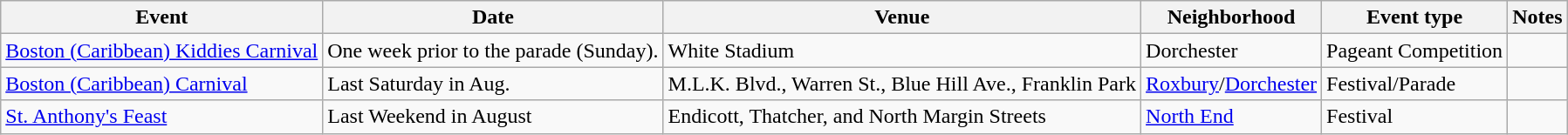<table class="wikitable sortable">
<tr>
<th>Event</th>
<th>Date</th>
<th>Venue</th>
<th>Neighborhood</th>
<th>Event type</th>
<th>Notes</th>
</tr>
<tr>
<td><a href='#'>Boston (Caribbean) Kiddies Carnival</a></td>
<td>One week prior to the parade (Sunday).</td>
<td>White Stadium</td>
<td>Dorchester</td>
<td>Pageant Competition</td>
<td></td>
</tr>
<tr>
<td><a href='#'>Boston (Caribbean) Carnival</a></td>
<td>Last Saturday in Aug.</td>
<td>M.L.K. Blvd., Warren St., Blue Hill Ave., Franklin Park</td>
<td><a href='#'>Roxbury</a>/<a href='#'>Dorchester</a></td>
<td>Festival/Parade</td>
<td></td>
</tr>
<tr>
<td><a href='#'>St. Anthony's Feast</a></td>
<td>Last Weekend in August</td>
<td>Endicott, Thatcher, and North Margin Streets</td>
<td><a href='#'>North End</a></td>
<td>Festival</td>
<td></td>
</tr>
</table>
